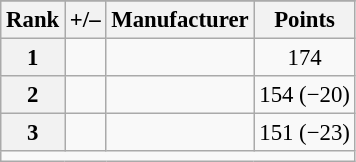<table class="wikitable sortable" style="font-size: 95%;">
<tr>
</tr>
<tr>
<th scope="col">Rank</th>
<th scope="col">+/–</th>
<th scope="col">Manufacturer</th>
<th scope="col">Points</th>
</tr>
<tr>
<th scope="row">1</th>
<td align="left"></td>
<td></td>
<td align="center">174</td>
</tr>
<tr>
<th scope="row">2</th>
<td align="left"></td>
<td></td>
<td align="center">154 (−20)</td>
</tr>
<tr>
<th scope="row">3</th>
<td align="left"></td>
<td></td>
<td align="center">151 (−23)</td>
</tr>
<tr class="sortbottom">
<td colspan="9"></td>
</tr>
</table>
